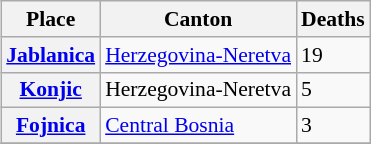<table class="wikitable sortable plainrowheaders floatright" style="clear:right; margin-left:7px; margin-top:0; margin-right:0; margin-bottom:3px; font-size:90%;">
<tr>
<th scope="col">Place</th>
<th scope="col">Canton</th>
<th scope="col">Deaths</th>
</tr>
<tr>
<th scope="row"><a href='#'>Jablanica</a></th>
<td><a href='#'>Herzegovina-Neretva</a></td>
<td>19</td>
</tr>
<tr>
<th scope="row"><a href='#'>Konjic</a></th>
<td>Herzegovina-Neretva</td>
<td>5</td>
</tr>
<tr>
<th scope="row"><a href='#'>Fojnica</a></th>
<td><a href='#'>Central Bosnia</a></td>
<td>3</td>
</tr>
<tr>
</tr>
</table>
